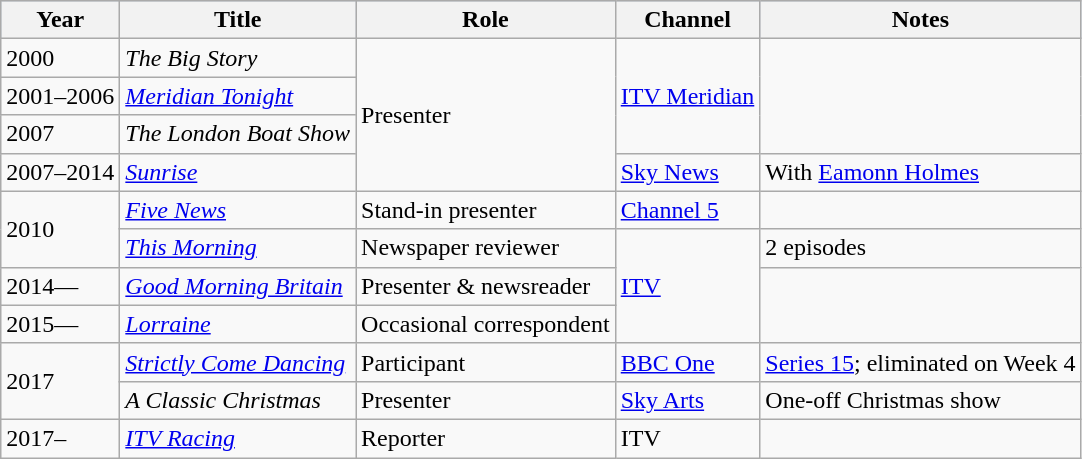<table class="wikitable">
<tr style="background: #b0c4de; text-align:center;">
<th>Year</th>
<th>Title</th>
<th>Role</th>
<th>Channel</th>
<th>Notes</th>
</tr>
<tr>
<td>2000</td>
<td><em>The Big Story</em></td>
<td rowspan="4">Presenter</td>
<td rowspan=3><a href='#'>ITV Meridian</a></td>
<td rowspan="3"></td>
</tr>
<tr>
<td>2001–2006</td>
<td><em><a href='#'>Meridian Tonight</a></em></td>
</tr>
<tr>
<td>2007</td>
<td><em>The London Boat Show</em></td>
</tr>
<tr>
<td>2007–2014</td>
<td><em><a href='#'>Sunrise</a></em></td>
<td><a href='#'>Sky News</a></td>
<td>With <a href='#'>Eamonn Holmes</a></td>
</tr>
<tr>
<td rowspan=2>2010</td>
<td><em><a href='#'>Five News</a></em></td>
<td>Stand-in presenter</td>
<td><a href='#'>Channel 5</a></td>
<td></td>
</tr>
<tr>
<td><em><a href='#'>This Morning</a></em></td>
<td>Newspaper reviewer</td>
<td rowspan="3"><a href='#'>ITV</a></td>
<td>2 episodes</td>
</tr>
<tr>
<td>2014—</td>
<td><em><a href='#'>Good Morning Britain</a></em></td>
<td>Presenter & newsreader</td>
<td rowspan="2"></td>
</tr>
<tr>
<td>2015—</td>
<td><em><a href='#'>Lorraine</a></em></td>
<td>Occasional correspondent</td>
</tr>
<tr>
<td rowspan=2>2017</td>
<td><em><a href='#'>Strictly Come Dancing</a></em></td>
<td>Participant</td>
<td><a href='#'>BBC One</a></td>
<td><a href='#'>Series 15</a>; eliminated on Week 4</td>
</tr>
<tr>
<td><em>A Classic Christmas</em></td>
<td>Presenter</td>
<td><a href='#'>Sky Arts</a></td>
<td>One-off Christmas show</td>
</tr>
<tr>
<td>2017–</td>
<td><em><a href='#'>ITV Racing</a></em></td>
<td>Reporter</td>
<td>ITV</td>
<td></td>
</tr>
</table>
